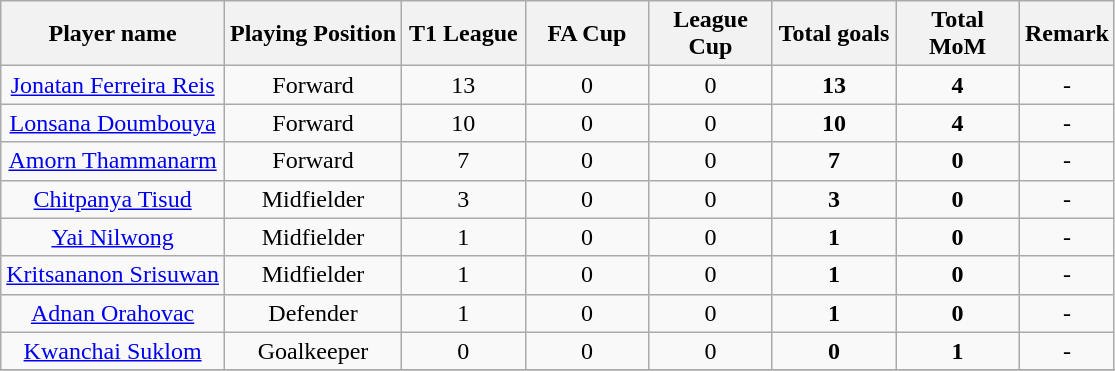<table class="wikitable sortable" style="text-align:center;">
<tr>
<th class="unsortable">Player name</th>
<th class="unsortable">Playing Position</th>
<th width=75px>T1 League</th>
<th width=75px>FA Cup</th>
<th width=75px>League Cup</th>
<th width=75px><strong>Total goals</strong></th>
<th width=75px><strong>Total MoM</strong></th>
<th class="unsortable">Remark</th>
</tr>
<tr>
<td style="text-align:center;">  <a href='#'>Jonatan Ferreira Reis</a></td>
<td>Forward</td>
<td>13</td>
<td>0</td>
<td>0</td>
<td><strong>13</strong></td>
<td><strong>4</strong></td>
<td style="text-align:center;">-</td>
</tr>
<tr>
<td style="text-align:center;">  <a href='#'>Lonsana Doumbouya</a></td>
<td>Forward</td>
<td>10</td>
<td>0</td>
<td>0</td>
<td><strong>10</strong></td>
<td><strong>4</strong></td>
<td style="text-align:center;">-</td>
</tr>
<tr>
<td style="text-align:center;">  <a href='#'>Amorn Thammanarm</a></td>
<td>Forward</td>
<td>7</td>
<td>0</td>
<td>0</td>
<td><strong>7</strong></td>
<td><strong>0</strong></td>
<td style="text-align:center;">-</td>
</tr>
<tr>
<td style="text-align:center;">  <a href='#'>Chitpanya Tisud</a></td>
<td>Midfielder</td>
<td>3</td>
<td>0</td>
<td>0</td>
<td><strong>3</strong></td>
<td><strong>0</strong></td>
<td style="text-align:center;">-</td>
</tr>
<tr>
<td style="text-align:center;">  <a href='#'>Yai Nilwong</a></td>
<td>Midfielder</td>
<td>1</td>
<td>0</td>
<td>0</td>
<td><strong>1</strong></td>
<td><strong>0</strong></td>
<td style="text-align:center;">-</td>
</tr>
<tr>
<td style="text-align:center;">  <a href='#'>Kritsananon Srisuwan</a></td>
<td>Midfielder</td>
<td>1</td>
<td>0</td>
<td>0</td>
<td><strong>1</strong></td>
<td><strong>0</strong></td>
<td style="text-align:center;">-</td>
</tr>
<tr>
<td style="text-align:center;">  <a href='#'>Adnan Orahovac</a></td>
<td>Defender</td>
<td>1</td>
<td>0</td>
<td>0</td>
<td><strong>1</strong></td>
<td><strong>0</strong></td>
<td style="text-align:center;">-</td>
</tr>
<tr>
<td style="text-align:center;">  <a href='#'>Kwanchai Suklom</a></td>
<td>Goalkeeper</td>
<td>0</td>
<td>0</td>
<td>0</td>
<td><strong>0</strong></td>
<td><strong>1</strong></td>
<td style="text-align:center;">-</td>
</tr>
<tr>
</tr>
</table>
